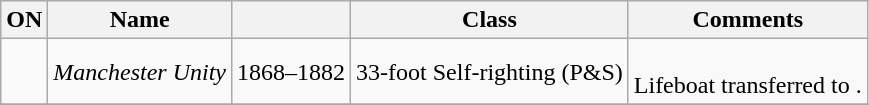<table class="wikitable">
<tr>
<th>ON</th>
<th>Name</th>
<th></th>
<th>Class</th>
<th>Comments</th>
</tr>
<tr>
<td></td>
<td><em>Manchester Unity</em></td>
<td>1868–1882</td>
<td>33-foot Self-righting (P&S)</td>
<td><br>Lifeboat transferred to .</td>
</tr>
<tr>
</tr>
</table>
